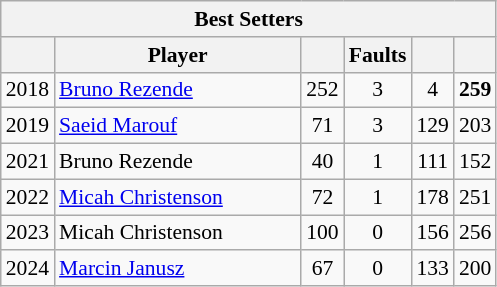<table class="wikitable sortable" style=font-size:90%>
<tr>
<th colspan=7>Best Setters</th>
</tr>
<tr>
<th></th>
<th width=158>Player</th>
<th width=20></th>
<th width=20>Faults</th>
<th width=20></th>
<th width=20></th>
</tr>
<tr>
<td>2018</td>
<td> <a href='#'>Bruno Rezende</a></td>
<td align=center>252</td>
<td align=center>3</td>
<td align=center>4</td>
<td align=center><strong>259</strong></td>
</tr>
<tr>
<td>2019</td>
<td> <a href='#'>Saeid Marouf</a></td>
<td align=center>71</td>
<td align=center>3</td>
<td align=center>129</td>
<td align=center>203</td>
</tr>
<tr>
<td>2021</td>
<td> Bruno Rezende</td>
<td align=center>40</td>
<td align=center>1</td>
<td align=center>111</td>
<td align=center>152</td>
</tr>
<tr>
<td>2022</td>
<td> <a href='#'>Micah Christenson</a></td>
<td align=center>72</td>
<td align=center>1</td>
<td align=center>178</td>
<td align=center>251</td>
</tr>
<tr>
<td>2023</td>
<td> Micah Christenson</td>
<td align=center>100</td>
<td align=center>0</td>
<td align=center>156</td>
<td align=center>256</td>
</tr>
<tr>
<td>2024</td>
<td> <a href='#'>Marcin Janusz</a></td>
<td align=center>67</td>
<td align=center>0</td>
<td align=center>133</td>
<td align=center>200</td>
</tr>
</table>
